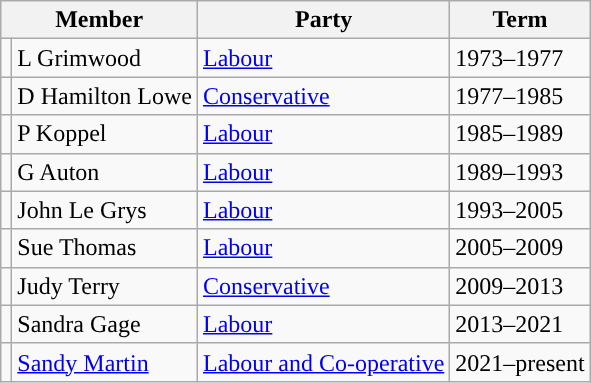<table class="wikitable">
<tr>
<th colspan="2">Member</th>
<th>Party</th>
<th>Term</th>
</tr>
<tr>
<td style="background-color: "></td>
<td>L Grimwood</td>
<td><a href='#'>Labour</a></td>
<td>1973–1977</td>
</tr>
<tr>
<td style="background-color: "></td>
<td>D Hamilton Lowe</td>
<td><a href='#'>Conservative</a></td>
<td>1977–1985</td>
</tr>
<tr>
<td style="background-color: "></td>
<td>P Koppel</td>
<td><a href='#'>Labour</a></td>
<td>1985–1989</td>
</tr>
<tr>
<td style="background-color: "></td>
<td>G Auton</td>
<td><a href='#'>Labour</a></td>
<td>1989–1993</td>
</tr>
<tr>
<td style="background-color: "></td>
<td>John Le Grys</td>
<td><a href='#'>Labour</a></td>
<td>1993–2005</td>
</tr>
<tr>
<td style="background-color: "></td>
<td>Sue Thomas</td>
<td><a href='#'>Labour</a></td>
<td>2005–2009</td>
</tr>
<tr>
<td style="background-color: "></td>
<td>Judy Terry</td>
<td><a href='#'>Conservative</a></td>
<td>2009–2013</td>
</tr>
<tr>
<td style="background-color: "></td>
<td>Sandra Gage</td>
<td><a href='#'>Labour</a></td>
<td>2013–2021</td>
</tr>
<tr>
<td style="background-color: "></td>
<td><a href='#'>Sandy Martin</a></td>
<td><a href='#'>Labour and Co-operative</a></td>
<td>2021–present</td>
</tr>
</table>
